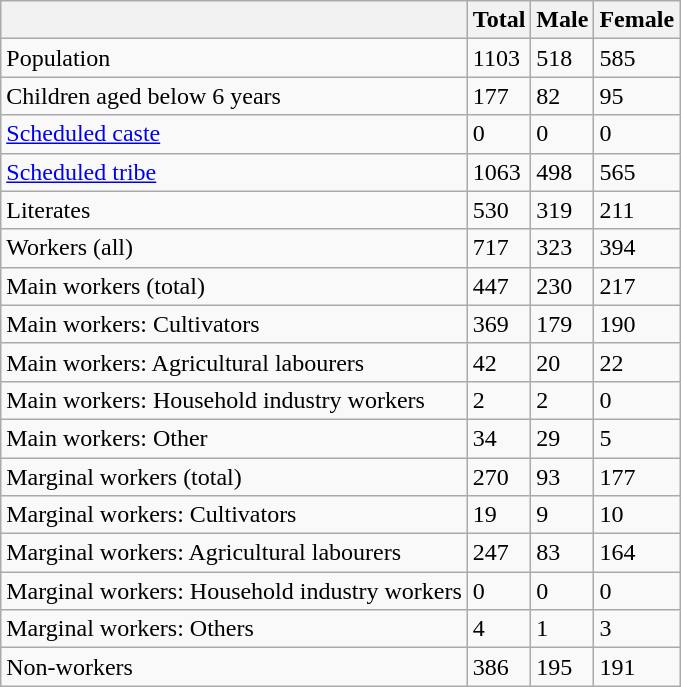<table class="wikitable sortable">
<tr>
<th></th>
<th>Total</th>
<th>Male</th>
<th>Female</th>
</tr>
<tr>
<td>Population</td>
<td>1103</td>
<td>518</td>
<td>585</td>
</tr>
<tr>
<td>Children aged below 6 years</td>
<td>177</td>
<td>82</td>
<td>95</td>
</tr>
<tr>
<td><a href='#'>Scheduled caste</a></td>
<td>0</td>
<td>0</td>
<td>0</td>
</tr>
<tr>
<td><a href='#'>Scheduled tribe</a></td>
<td>1063</td>
<td>498</td>
<td>565</td>
</tr>
<tr>
<td>Literates</td>
<td>530</td>
<td>319</td>
<td>211</td>
</tr>
<tr>
<td>Workers (all)</td>
<td>717</td>
<td>323</td>
<td>394</td>
</tr>
<tr>
<td>Main workers (total)</td>
<td>447</td>
<td>230</td>
<td>217</td>
</tr>
<tr>
<td>Main workers: Cultivators</td>
<td>369</td>
<td>179</td>
<td>190</td>
</tr>
<tr>
<td>Main workers: Agricultural labourers</td>
<td>42</td>
<td>20</td>
<td>22</td>
</tr>
<tr>
<td>Main workers: Household industry workers</td>
<td>2</td>
<td>2</td>
<td>0</td>
</tr>
<tr>
<td>Main workers: Other</td>
<td>34</td>
<td>29</td>
<td>5</td>
</tr>
<tr>
<td>Marginal workers (total)</td>
<td>270</td>
<td>93</td>
<td>177</td>
</tr>
<tr>
<td>Marginal workers: Cultivators</td>
<td>19</td>
<td>9</td>
<td>10</td>
</tr>
<tr>
<td>Marginal workers: Agricultural labourers</td>
<td>247</td>
<td>83</td>
<td>164</td>
</tr>
<tr>
<td>Marginal workers: Household industry workers</td>
<td>0</td>
<td>0</td>
<td>0</td>
</tr>
<tr>
<td>Marginal workers: Others</td>
<td>4</td>
<td>1</td>
<td>3</td>
</tr>
<tr>
<td>Non-workers</td>
<td>386</td>
<td>195</td>
<td>191</td>
</tr>
</table>
